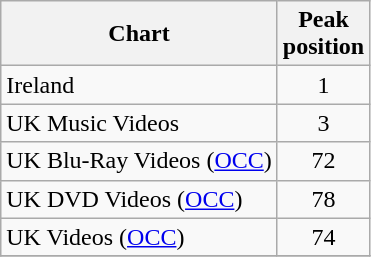<table class="wikitable">
<tr>
<th style="text-align:center;">Chart</th>
<th style="text-align:center;">Peak<br>position</th>
</tr>
<tr>
<td>Ireland</td>
<td style="text-align:center;">1</td>
</tr>
<tr>
<td>UK Music Videos</td>
<td style="text-align:center;">3</td>
</tr>
<tr>
<td>UK Blu-Ray Videos  (<a href='#'>OCC</a>)</td>
<td style="text-align:center;">72</td>
</tr>
<tr>
<td>UK DVD Videos  (<a href='#'>OCC</a>)</td>
<td style="text-align:center;">78</td>
</tr>
<tr>
<td>UK Videos  (<a href='#'>OCC</a>)</td>
<td style="text-align:center;">74</td>
</tr>
<tr>
</tr>
</table>
